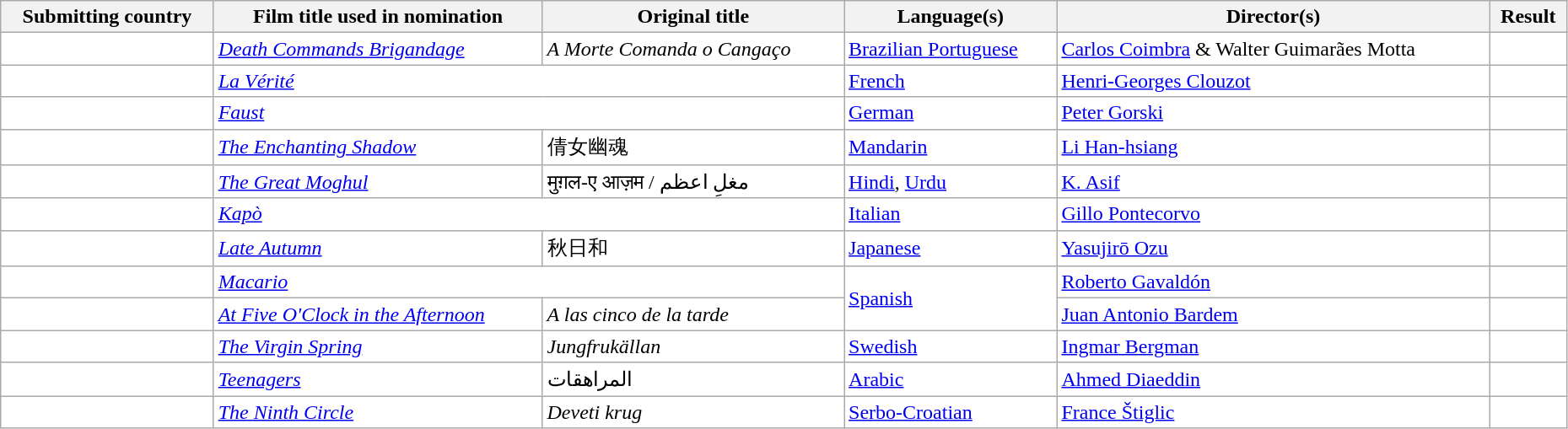<table class="wikitable sortable" width="98%" style="background:#ffffff;">
<tr>
<th>Submitting country</th>
<th>Film title used in nomination</th>
<th>Original title</th>
<th>Language(s)</th>
<th>Director(s)</th>
<th>Result</th>
</tr>
<tr>
<td></td>
<td><em><a href='#'>Death Commands Brigandage</a></em></td>
<td><em>A Morte Comanda o Cangaço</em></td>
<td><a href='#'>Brazilian Portuguese</a></td>
<td><a href='#'>Carlos Coimbra</a> & Walter Guimarães Motta</td>
<td></td>
</tr>
<tr>
<td></td>
<td colspan="2"><em><a href='#'>La Vérité</a></em></td>
<td><a href='#'>French</a></td>
<td><a href='#'>Henri-Georges Clouzot</a></td>
<td></td>
</tr>
<tr>
<td></td>
<td colspan="2"><em><a href='#'>Faust</a></em></td>
<td><a href='#'>German</a></td>
<td><a href='#'>Peter Gorski</a></td>
<td></td>
</tr>
<tr>
<td></td>
<td><em><a href='#'>The Enchanting Shadow</a></em></td>
<td>倩女幽魂</td>
<td><a href='#'>Mandarin</a></td>
<td><a href='#'>Li Han-hsiang</a></td>
<td></td>
</tr>
<tr>
<td></td>
<td><em><a href='#'>The Great Moghul</a></em></td>
<td>मुग़ल-ए आज़म  / مغلِ اعظم</td>
<td><a href='#'>Hindi</a>, <a href='#'>Urdu</a></td>
<td><a href='#'>K. Asif</a></td>
<td></td>
</tr>
<tr>
<td></td>
<td colspan="2"><em><a href='#'>Kapò</a></em></td>
<td><a href='#'>Italian</a></td>
<td><a href='#'>Gillo Pontecorvo</a></td>
<td></td>
</tr>
<tr>
<td></td>
<td><em><a href='#'>Late Autumn</a></em></td>
<td>秋日和</td>
<td><a href='#'>Japanese</a></td>
<td><a href='#'>Yasujirō Ozu</a></td>
<td></td>
</tr>
<tr>
<td></td>
<td colspan="2"><em><a href='#'>Macario</a></em></td>
<td rowspan="2"><a href='#'>Spanish</a></td>
<td><a href='#'>Roberto Gavaldón</a></td>
<td></td>
</tr>
<tr>
<td></td>
<td><em><a href='#'>At Five O'Clock in the Afternoon</a></em></td>
<td><em>A las cinco de la tarde</em></td>
<td><a href='#'>Juan Antonio Bardem</a></td>
<td></td>
</tr>
<tr>
<td></td>
<td><em><a href='#'>The Virgin Spring</a></em></td>
<td><em>Jungfrukällan</em></td>
<td><a href='#'>Swedish</a></td>
<td><a href='#'>Ingmar Bergman</a></td>
<td></td>
</tr>
<tr>
<td></td>
<td><em><a href='#'>Teenagers</a></em></td>
<td>المراهقات</td>
<td><a href='#'>Arabic</a></td>
<td><a href='#'>Ahmed Diaeddin</a></td>
<td></td>
</tr>
<tr>
<td></td>
<td><em><a href='#'>The Ninth Circle</a></em></td>
<td><em>Deveti krug</em></td>
<td><a href='#'>Serbo-Croatian</a></td>
<td><a href='#'>France Štiglic</a></td>
<td></td>
</tr>
</table>
